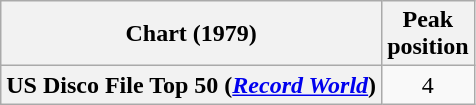<table class="wikitable plainrowheaders" style="text-align:center">
<tr>
<th scope="col">Chart (1979)</th>
<th scope="col">Peak<br>position</th>
</tr>
<tr>
<th scope="row">US Disco File Top 50 (<em><a href='#'>Record World</a></em>)</th>
<td>4</td>
</tr>
</table>
